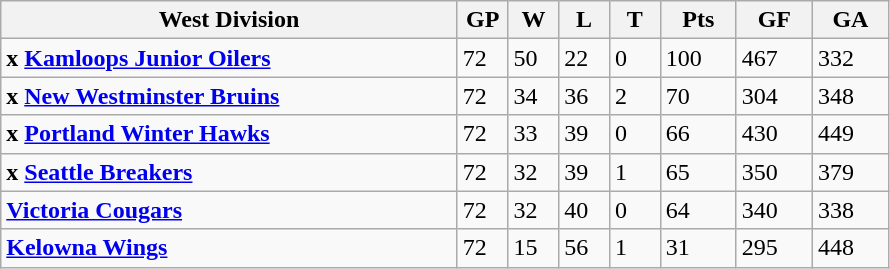<table class="wikitable">
<tr>
<th width="45%">West Division</th>
<th width="5%">GP</th>
<th width="5%">W</th>
<th width="5%">L</th>
<th width="5%">T</th>
<th width="7.5%">Pts</th>
<th width="7.5%">GF</th>
<th width="7.5%">GA</th>
</tr>
<tr>
<td><strong>x <a href='#'>Kamloops Junior Oilers</a></strong></td>
<td>72</td>
<td>50</td>
<td>22</td>
<td>0</td>
<td>100</td>
<td>467</td>
<td>332</td>
</tr>
<tr>
<td><strong>x <a href='#'>New Westminster Bruins</a></strong></td>
<td>72</td>
<td>34</td>
<td>36</td>
<td>2</td>
<td>70</td>
<td>304</td>
<td>348</td>
</tr>
<tr>
<td><strong>x <a href='#'>Portland Winter Hawks</a></strong></td>
<td>72</td>
<td>33</td>
<td>39</td>
<td>0</td>
<td>66</td>
<td>430</td>
<td>449</td>
</tr>
<tr>
<td><strong>x <a href='#'>Seattle Breakers</a></strong></td>
<td>72</td>
<td>32</td>
<td>39</td>
<td>1</td>
<td>65</td>
<td>350</td>
<td>379</td>
</tr>
<tr>
<td><strong><a href='#'>Victoria Cougars</a></strong></td>
<td>72</td>
<td>32</td>
<td>40</td>
<td>0</td>
<td>64</td>
<td>340</td>
<td>338</td>
</tr>
<tr>
<td><strong><a href='#'>Kelowna Wings</a></strong></td>
<td>72</td>
<td>15</td>
<td>56</td>
<td>1</td>
<td>31</td>
<td>295</td>
<td>448</td>
</tr>
</table>
